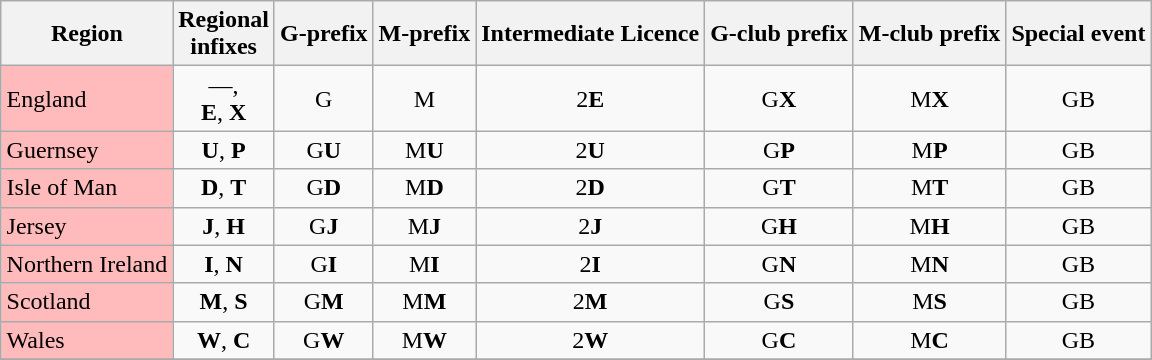<table class=wikitable style="margin: 1em auto 1em auto;">
<tr>
<th>Region</th>
<th>Regional<br>infixes</th>
<th>G-prefix</th>
<th>M-prefix</th>
<th>Intermediate Licence</th>
<th>G-club prefix</th>
<th>M-club prefix</th>
<th>Special event</th>
</tr>
<tr>
<td style="background:#ffbbbb;">England</td>
<td align="center">—,<br><strong>E</strong>, <strong>X</strong></td>
<td align="center">G</td>
<td align="center">M</td>
<td align="center">2<strong>E</strong></td>
<td align="center">G<strong>X</strong></td>
<td align="center">M<strong>X</strong></td>
<td align="center">GB</td>
</tr>
<tr>
<td style="background:#ffbbbb;">Guernsey</td>
<td align="center"><strong>U</strong>, <strong>P</strong></td>
<td align="center">G<strong>U</strong></td>
<td align="center">M<strong>U</strong></td>
<td align="center">2<strong>U</strong></td>
<td align="center">G<strong>P</strong></td>
<td align="center">M<strong>P</strong></td>
<td align="center">GB</td>
</tr>
<tr>
<td style="background:#ffbbbb;">Isle of Man</td>
<td align="center"><strong>D</strong>, <strong>T</strong></td>
<td align="center">G<strong>D</strong></td>
<td align="center">M<strong>D</strong></td>
<td align="center">2<strong>D</strong></td>
<td align="center">G<strong>T</strong></td>
<td align="center">M<strong>T</strong></td>
<td align="center">GB</td>
</tr>
<tr>
<td style="background:#ffbbbb;">Jersey</td>
<td align="center"><strong>J</strong>, <strong>H</strong></td>
<td align="center">G<strong>J</strong></td>
<td align="center">M<strong>J</strong></td>
<td align="center">2<strong>J</strong></td>
<td align="center">G<strong>H</strong></td>
<td align="center">M<strong>H</strong></td>
<td align="center">GB</td>
</tr>
<tr>
<td style="background:#ffbbbb;">Northern Ireland</td>
<td align="center"><strong>I</strong>, <strong>N</strong></td>
<td align="center">G<strong>I</strong></td>
<td align="center">M<strong>I</strong></td>
<td align="center">2<strong>I</strong></td>
<td align="center">G<strong>N</strong></td>
<td align="center">M<strong>N</strong></td>
<td align="center">GB</td>
</tr>
<tr>
<td style="background:#ffbbbb;">Scotland</td>
<td align="center"><strong>M</strong>, <strong>S</strong></td>
<td align="center">G<strong>M</strong></td>
<td align="center">M<strong>M</strong></td>
<td align="center">2<strong>M</strong></td>
<td align="center">G<strong>S</strong></td>
<td align="center">M<strong>S</strong></td>
<td align="center">GB</td>
</tr>
<tr>
<td style="background:#ffbbbb;">Wales</td>
<td align="center"><strong>W</strong>, <strong>C</strong></td>
<td align="center">G<strong>W</strong></td>
<td align="center">M<strong>W</strong></td>
<td align="center">2<strong>W</strong></td>
<td align="center">G<strong>C</strong></td>
<td align="center">M<strong>C</strong></td>
<td align="center">GB</td>
</tr>
<tr>
</tr>
</table>
